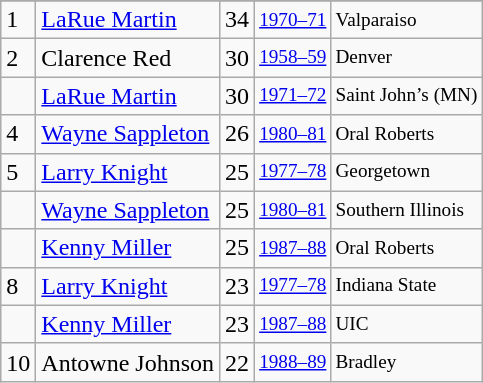<table class="wikitable">
<tr>
</tr>
<tr>
<td>1</td>
<td><a href='#'>LaRue Martin</a></td>
<td>34</td>
<td style="font-size:80%;"><a href='#'>1970–71</a></td>
<td style="font-size:80%;">Valparaiso</td>
</tr>
<tr>
<td>2</td>
<td>Clarence Red</td>
<td>30</td>
<td style="font-size:80%;"><a href='#'>1958–59</a></td>
<td style="font-size:80%;">Denver</td>
</tr>
<tr>
<td></td>
<td><a href='#'>LaRue Martin</a></td>
<td>30</td>
<td style="font-size:80%;"><a href='#'>1971–72</a></td>
<td style="font-size:80%;">Saint John’s (MN)</td>
</tr>
<tr>
<td>4</td>
<td><a href='#'>Wayne Sappleton</a></td>
<td>26</td>
<td style="font-size:80%;"><a href='#'>1980–81</a></td>
<td style="font-size:80%;">Oral Roberts</td>
</tr>
<tr>
<td>5</td>
<td><a href='#'>Larry Knight</a></td>
<td>25</td>
<td style="font-size:80%;"><a href='#'>1977–78</a></td>
<td style="font-size:80%;">Georgetown</td>
</tr>
<tr>
<td></td>
<td><a href='#'>Wayne Sappleton</a></td>
<td>25</td>
<td style="font-size:80%;"><a href='#'>1980–81</a></td>
<td style="font-size:80%;">Southern Illinois</td>
</tr>
<tr>
<td></td>
<td><a href='#'>Kenny Miller</a></td>
<td>25</td>
<td style="font-size:80%;"><a href='#'>1987–88</a></td>
<td style="font-size:80%;">Oral Roberts</td>
</tr>
<tr>
<td>8</td>
<td><a href='#'>Larry Knight</a></td>
<td>23</td>
<td style="font-size:80%;"><a href='#'>1977–78</a></td>
<td style="font-size:80%;">Indiana State</td>
</tr>
<tr>
<td></td>
<td><a href='#'>Kenny Miller</a></td>
<td>23</td>
<td style="font-size:80%;"><a href='#'>1987–88</a></td>
<td style="font-size:80%;">UIC</td>
</tr>
<tr>
<td>10</td>
<td>Antowne Johnson</td>
<td>22</td>
<td style="font-size:80%;"><a href='#'>1988–89</a></td>
<td style="font-size:80%;">Bradley</td>
</tr>
</table>
